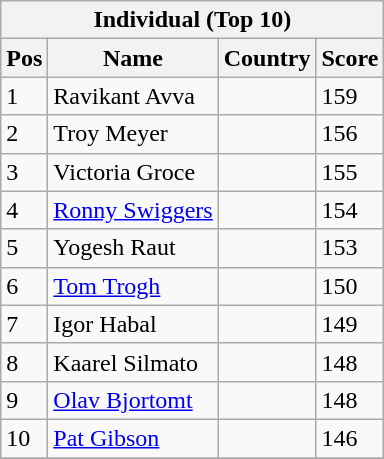<table class="wikitable">
<tr>
<th colspan="4">Individual (Top 10)</th>
</tr>
<tr>
<th>Pos</th>
<th>Name</th>
<th>Country</th>
<th>Score</th>
</tr>
<tr>
<td>1</td>
<td>Ravikant Avva</td>
<td></td>
<td>159</td>
</tr>
<tr>
<td>2</td>
<td>Troy Meyer</td>
<td></td>
<td>156</td>
</tr>
<tr>
<td>3</td>
<td>Victoria Groce</td>
<td></td>
<td>155</td>
</tr>
<tr>
<td>4</td>
<td><a href='#'>Ronny Swiggers</a></td>
<td></td>
<td>154</td>
</tr>
<tr>
<td>5</td>
<td>Yogesh Raut</td>
<td></td>
<td>153</td>
</tr>
<tr>
<td>6</td>
<td><a href='#'>Tom Trogh</a></td>
<td></td>
<td>150</td>
</tr>
<tr>
<td>7</td>
<td>Igor Habal</td>
<td></td>
<td>149</td>
</tr>
<tr>
<td>8</td>
<td>Kaarel Silmato</td>
<td></td>
<td>148</td>
</tr>
<tr>
<td>9</td>
<td><a href='#'>Olav Bjortomt</a></td>
<td></td>
<td>148</td>
</tr>
<tr>
<td>10</td>
<td><a href='#'>Pat Gibson</a></td>
<td></td>
<td>146</td>
</tr>
<tr>
</tr>
</table>
